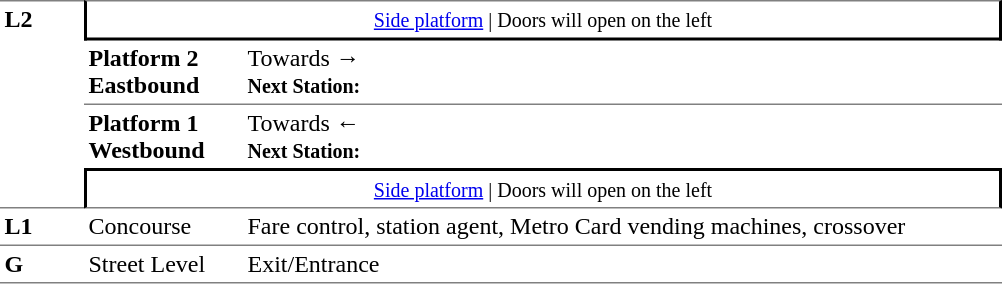<table table border=0 cellspacing=0 cellpadding=3>
<tr>
<td style="border-top:solid 1px grey;border-bottom:solid 1px grey;" width=50 rowspan=4 valign=top><strong>L2</strong></td>
<td style="border-top:solid 1px grey;border-right:solid 2px black;border-left:solid 2px black;border-bottom:solid 2px black;text-align:center;" colspan=2><small><a href='#'>Side platform</a> | Doors will open on the left </small></td>
</tr>
<tr>
<td style="border-bottom:solid 1px grey;" width=100><span><strong>Platform 2</strong><br><strong>Eastbound</strong></span></td>
<td style="border-bottom:solid 1px grey;" width=500>Towards → <br><small><strong>Next Station:</strong> </small></td>
</tr>
<tr>
<td><span><strong>Platform 1</strong><br><strong>Westbound</strong></span></td>
<td><span></span>Towards ← <br><small><strong>Next Station:</strong> </small></td>
</tr>
<tr>
<td style="border-top:solid 2px black;border-right:solid 2px black;border-left:solid 2px black;border-bottom:solid 1px grey;text-align:center;" colspan=2><small><a href='#'>Side platform</a> | Doors will open on the left </small></td>
</tr>
<tr>
<td valign=top><strong>L1</strong></td>
<td valign=top>Concourse</td>
<td valign=top>Fare control, station agent, Metro Card vending machines, crossover</td>
</tr>
<tr>
<td style="border-bottom:solid 1px grey;border-top:solid 1px grey;" width=50 valign=top><strong>G</strong></td>
<td style="border-top:solid 1px grey;border-bottom:solid 1px grey;" width=100 valign=top>Street Level</td>
<td style="border-top:solid 1px grey;border-bottom:solid 1px grey;" width=500 valign=top>Exit/Entrance</td>
</tr>
</table>
